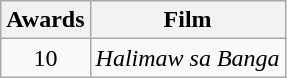<table class="wikitable" style="text-align:center">
<tr>
<th scope="col">Awards</th>
<th scope="col">Film</th>
</tr>
<tr>
<td>10</td>
<td align=left><em>Halimaw sa Banga</em></td>
</tr>
</table>
